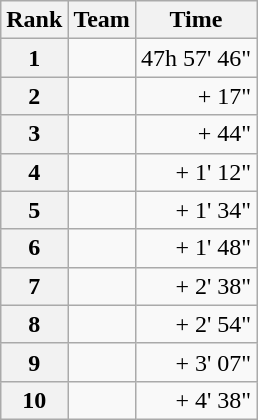<table class="wikitable">
<tr>
<th scope="col">Rank</th>
<th scope="col">Team</th>
<th scope="col">Time</th>
</tr>
<tr>
<th scope="row">1</th>
<td> </td>
<td align="right">47h 57' 46"</td>
</tr>
<tr>
<th scope="row">2</th>
<td> </td>
<td align="right">+ 17"</td>
</tr>
<tr>
<th scope="row">3</th>
<td> </td>
<td align="right">+ 44"</td>
</tr>
<tr>
<th scope="row">4</th>
<td> </td>
<td align="right">+ 1' 12"</td>
</tr>
<tr>
<th scope="row">5</th>
<td> </td>
<td align="right">+ 1' 34"</td>
</tr>
<tr>
<th scope="row">6</th>
<td> </td>
<td align="right">+ 1' 48"</td>
</tr>
<tr>
<th scope="row">7</th>
<td> </td>
<td align="right">+ 2' 38"</td>
</tr>
<tr>
<th scope="row">8</th>
<td> </td>
<td align="right">+ 2' 54"</td>
</tr>
<tr>
<th scope="row">9</th>
<td> </td>
<td align="right">+ 3' 07"</td>
</tr>
<tr>
<th scope="row">10</th>
<td> </td>
<td align="right">+ 4' 38"</td>
</tr>
</table>
